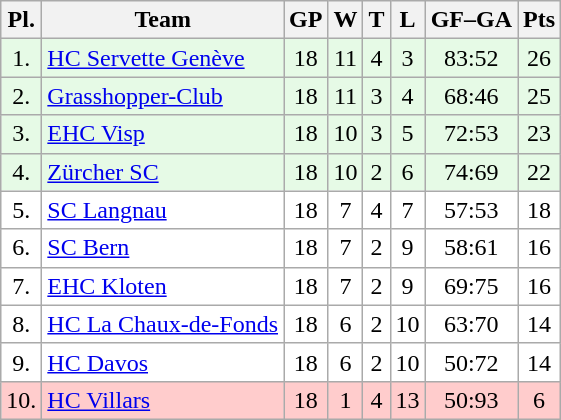<table class="wikitable">
<tr>
<th>Pl.</th>
<th>Team</th>
<th>GP</th>
<th>W</th>
<th>T</th>
<th>L</th>
<th>GF–GA</th>
<th>Pts</th>
</tr>
<tr align="center " bgcolor="#e6fae6">
<td>1.</td>
<td align="left"><a href='#'>HC Servette Genève</a></td>
<td>18</td>
<td>11</td>
<td>4</td>
<td>3</td>
<td>83:52</td>
<td>26</td>
</tr>
<tr align="center "  bgcolor="#e6fae6">
<td>2.</td>
<td align="left"><a href='#'>Grasshopper-Club</a></td>
<td>18</td>
<td>11</td>
<td>3</td>
<td>4</td>
<td>68:46</td>
<td>25</td>
</tr>
<tr align="center "  bgcolor="#e6fae6">
<td>3.</td>
<td align="left"><a href='#'>EHC Visp</a></td>
<td>18</td>
<td>10</td>
<td>3</td>
<td>5</td>
<td>72:53</td>
<td>23</td>
</tr>
<tr align="center "  bgcolor="#e6fae6">
<td>4.</td>
<td align="left"><a href='#'>Zürcher SC</a></td>
<td>18</td>
<td>10</td>
<td>2</td>
<td>6</td>
<td>74:69</td>
<td>22</td>
</tr>
<tr align="center " bgcolor="#FFFFFF">
<td>5.</td>
<td align="left"><a href='#'>SC Langnau</a></td>
<td>18</td>
<td>7</td>
<td>4</td>
<td>7</td>
<td>57:53</td>
<td>18</td>
</tr>
<tr align="center "  bgcolor="#FFFFFF">
<td>6.</td>
<td align="left"><a href='#'>SC Bern</a></td>
<td>18</td>
<td>7</td>
<td>2</td>
<td>9</td>
<td>58:61</td>
<td>16</td>
</tr>
<tr align="center "  bgcolor="#FFFFFF">
<td>7.</td>
<td align="left"><a href='#'>EHC Kloten</a></td>
<td>18</td>
<td>7</td>
<td>2</td>
<td>9</td>
<td>69:75</td>
<td>16</td>
</tr>
<tr align="center "  bgcolor="#FFFFFF">
<td>8.</td>
<td align="left"><a href='#'>HC La Chaux-de-Fonds</a></td>
<td>18</td>
<td>6</td>
<td>2</td>
<td>10</td>
<td>63:70</td>
<td>14</td>
</tr>
<tr align="center "  bgcolor="#FFFFFF">
<td>9.</td>
<td align="left"><a href='#'>HC Davos</a></td>
<td>18</td>
<td>6</td>
<td>2</td>
<td>10</td>
<td>50:72</td>
<td>14</td>
</tr>
<tr align="center "  bgcolor="#ffcccc">
<td>10.</td>
<td align="left"><a href='#'>HC Villars</a></td>
<td>18</td>
<td>1</td>
<td>4</td>
<td>13</td>
<td>50:93</td>
<td>6</td>
</tr>
</table>
